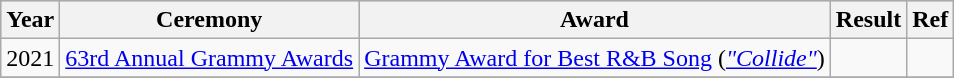<table class="wikitable">
<tr style="background:#ccc; text-align:center;">
<th scope="col">Year</th>
<th scope="col">Ceremony</th>
<th scope="col">Award</th>
<th scope="col">Result</th>
<th>Ref</th>
</tr>
<tr>
<td>2021</td>
<td><a href='#'>63rd Annual Grammy Awards</a></td>
<td><a href='#'>Grammy Award for Best R&B Song</a> (<em><a href='#'>"Collide"</a></em>)</td>
<td></td>
<td></td>
</tr>
<tr>
</tr>
</table>
